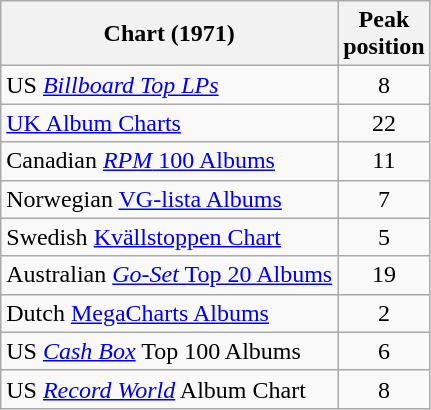<table class="wikitable">
<tr>
<th>Chart (1971)</th>
<th>Peak<br>position</th>
</tr>
<tr>
<td>US <a href='#'><em>Billboard Top LPs</em></a></td>
<td align=center>8</td>
</tr>
<tr>
<td><a href='#'>UK Album Charts</a></td>
<td align=center>22</td>
</tr>
<tr>
<td>Canadian <a href='#'><em>RPM</em> 100 Albums</a></td>
<td align=center>11</td>
</tr>
<tr>
<td>Norwegian <a href='#'>VG-lista Albums</a></td>
<td align=center>7</td>
</tr>
<tr>
<td>Swedish <a href='#'>Kvällstoppen Chart</a></td>
<td align=center>5</td>
</tr>
<tr>
<td>Australian <a href='#'><em>Go-Set</em> Top 20 Albums</a></td>
<td align=center>19</td>
</tr>
<tr>
<td>Dutch <a href='#'>MegaCharts Albums</a></td>
<td align=center>2</td>
</tr>
<tr>
<td>US <em><a href='#'>Cash Box</a></em> Top 100 Albums</td>
<td align=center>6</td>
</tr>
<tr>
<td>US <em><a href='#'>Record World</a></em> Album Chart</td>
<td align=center>8</td>
</tr>
</table>
